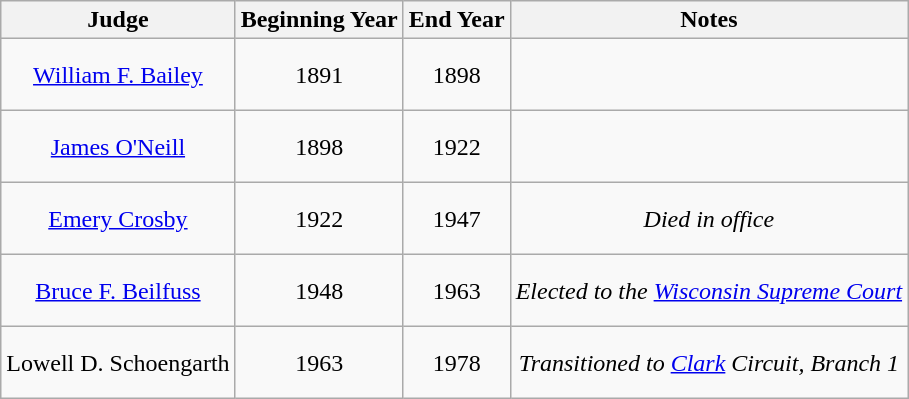<table class=wikitable style="text-align:center">
<tr>
<th>Judge</th>
<th>Beginning Year</th>
<th>End Year</th>
<th>Notes</th>
</tr>
<tr style="height:3em">
<td><a href='#'>William F. Bailey</a></td>
<td>1891</td>
<td>1898</td>
<td></td>
</tr>
<tr style="height:3em">
<td><a href='#'>James O'Neill</a></td>
<td>1898</td>
<td>1922</td>
<td></td>
</tr>
<tr style="height:3em">
<td><a href='#'>Emery Crosby</a></td>
<td>1922</td>
<td>1947</td>
<td><em>Died in office</em></td>
</tr>
<tr style="height:3em">
<td><a href='#'>Bruce F. Beilfuss</a></td>
<td>1948</td>
<td>1963</td>
<td><em>Elected to the <a href='#'>Wisconsin Supreme Court</a></em></td>
</tr>
<tr style="height:3em">
<td>Lowell D. Schoengarth</td>
<td>1963</td>
<td>1978</td>
<td><em>Transitioned to <a href='#'>Clark</a> Circuit, Branch 1</em></td>
</tr>
</table>
